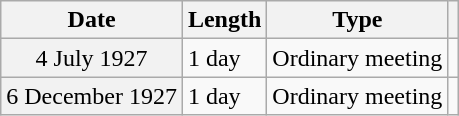<table class="wikitable sortable plainrowheaders">
<tr>
<th scope="col">Date</th>
<th scope="col">Length</th>
<th scope="col">Type</th>
<th scope="col" class="unsortable"></th>
</tr>
<tr>
<th scope="row" style="font-weight:normal;">4 July 1927</th>
<td>1 day</td>
<td>Ordinary meeting</td>
<td align="center"></td>
</tr>
<tr>
<th scope="row" style="font-weight:normal;">6 December 1927</th>
<td>1 day</td>
<td>Ordinary meeting</td>
<td align="center"></td>
</tr>
</table>
